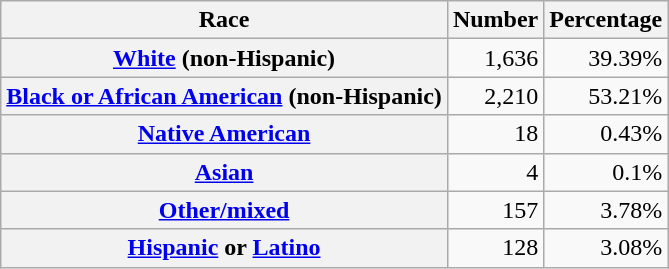<table class="wikitable" style="text-align:right">
<tr>
<th scope="col">Race</th>
<th scope="col">Number</th>
<th scope="col">Percentage</th>
</tr>
<tr>
<th scope="row"><a href='#'>White</a> (non-Hispanic)</th>
<td>1,636</td>
<td>39.39%</td>
</tr>
<tr>
<th scope="row"><a href='#'>Black or African American</a> (non-Hispanic)</th>
<td>2,210</td>
<td>53.21%</td>
</tr>
<tr>
<th scope="row"><a href='#'>Native American</a></th>
<td>18</td>
<td>0.43%</td>
</tr>
<tr>
<th scope="row"><a href='#'>Asian</a></th>
<td>4</td>
<td>0.1%</td>
</tr>
<tr>
<th scope="row"><a href='#'>Other/mixed</a></th>
<td>157</td>
<td>3.78%</td>
</tr>
<tr>
<th scope="row"><a href='#'>Hispanic</a> or <a href='#'>Latino</a></th>
<td>128</td>
<td>3.08%</td>
</tr>
</table>
